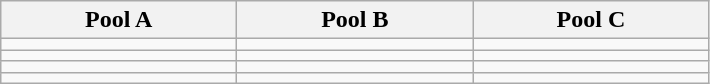<table class="wikitable">
<tr>
<th width=150>Pool A</th>
<th width=150>Pool B</th>
<th width=150>Pool C</th>
</tr>
<tr>
<td></td>
<td></td>
<td></td>
</tr>
<tr>
<td></td>
<td></td>
<td></td>
</tr>
<tr>
<td></td>
<td></td>
<td></td>
</tr>
<tr>
<td></td>
<td></td>
<td></td>
</tr>
</table>
